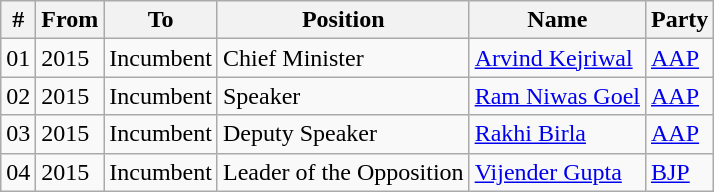<table class="wikitable sortable mw-collapsible">
<tr>
<th>#</th>
<th>From</th>
<th>To</th>
<th>Position</th>
<th>Name</th>
<th>Party</th>
</tr>
<tr>
<td>01</td>
<td>2015</td>
<td>Incumbent</td>
<td>Chief Minister</td>
<td><a href='#'>Arvind Kejriwal</a></td>
<td><a href='#'>AAP</a></td>
</tr>
<tr>
<td>02</td>
<td>2015</td>
<td>Incumbent</td>
<td>Speaker</td>
<td><a href='#'>Ram Niwas Goel</a></td>
<td><a href='#'>AAP</a></td>
</tr>
<tr>
<td>03</td>
<td>2015</td>
<td>Incumbent</td>
<td>Deputy Speaker</td>
<td><a href='#'>Rakhi Birla</a></td>
<td><a href='#'>AAP</a></td>
</tr>
<tr>
<td>04</td>
<td>2015</td>
<td>Incumbent</td>
<td>Leader of the Opposition</td>
<td><a href='#'>Vijender Gupta</a></td>
<td><a href='#'>BJP</a></td>
</tr>
</table>
